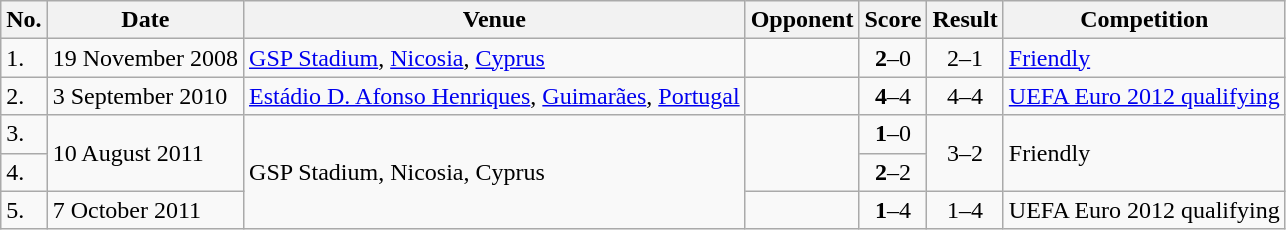<table class="wikitable" style="font-size:100%;">
<tr>
<th>No.</th>
<th>Date</th>
<th>Venue</th>
<th>Opponent</th>
<th>Score</th>
<th>Result</th>
<th>Competition</th>
</tr>
<tr>
<td>1.</td>
<td>19 November 2008</td>
<td><a href='#'>GSP Stadium</a>, <a href='#'>Nicosia</a>, <a href='#'>Cyprus</a></td>
<td></td>
<td align=center><strong>2</strong>–0</td>
<td align=center>2–1</td>
<td><a href='#'>Friendly</a></td>
</tr>
<tr>
<td>2.</td>
<td>3 September 2010</td>
<td><a href='#'>Estádio D. Afonso Henriques</a>, <a href='#'>Guimarães</a>, <a href='#'>Portugal</a></td>
<td></td>
<td align=center><strong>4</strong>–4</td>
<td align=center>4–4</td>
<td><a href='#'>UEFA Euro 2012 qualifying</a></td>
</tr>
<tr>
<td>3.</td>
<td rowspan="2">10 August 2011</td>
<td rowspan="3">GSP Stadium, Nicosia, Cyprus</td>
<td rowspan="2"></td>
<td align=center><strong>1</strong>–0</td>
<td align=center rowspan="2">3–2</td>
<td rowspan="2">Friendly</td>
</tr>
<tr>
<td>4.</td>
<td align=center><strong>2</strong>–2</td>
</tr>
<tr>
<td>5.</td>
<td>7 October 2011</td>
<td></td>
<td align=center><strong>1</strong>–4</td>
<td align=center>1–4</td>
<td>UEFA Euro 2012 qualifying</td>
</tr>
</table>
